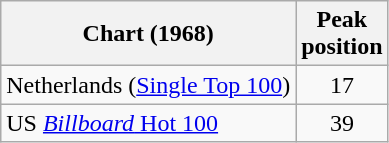<table class="wikitable sortable">
<tr>
<th>Chart (1968)</th>
<th>Peak<br>position</th>
</tr>
<tr>
<td>Netherlands (<a href='#'>Single Top 100</a>)</td>
<td style="text-align:center;">17</td>
</tr>
<tr>
<td>US <a href='#'><em>Billboard</em> Hot 100</a></td>
<td style="text-align:center;">39</td>
</tr>
</table>
